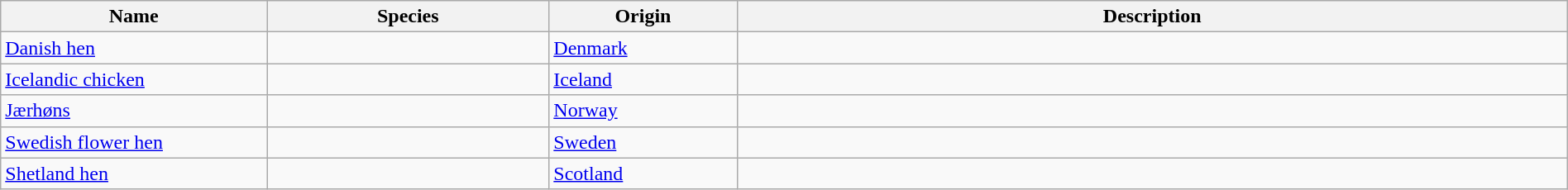<table class="wikitable sortable" style="width:100%; height:auto;">
<tr>
<th style="width:17%;">Name</th>
<th style="width:18%;">Species</th>
<th style="width:12%;">Origin</th>
<th style="width:53%;" class="unsortable">Description</th>
</tr>
<tr>
<td><a href='#'>Danish hen</a></td>
<td></td>
<td><a href='#'>Denmark</a></td>
<td></td>
</tr>
<tr>
<td><a href='#'>Icelandic chicken</a></td>
<td></td>
<td><a href='#'>Iceland</a></td>
<td></td>
</tr>
<tr>
<td><a href='#'>Jærhøns</a></td>
<td></td>
<td><a href='#'>Norway</a></td>
<td></td>
</tr>
<tr>
<td><a href='#'>Swedish flower hen</a></td>
<td></td>
<td><a href='#'>Sweden</a></td>
<td></td>
</tr>
<tr>
<td><a href='#'>Shetland hen</a></td>
<td></td>
<td><a href='#'>Scotland</a></td>
<td></td>
</tr>
</table>
